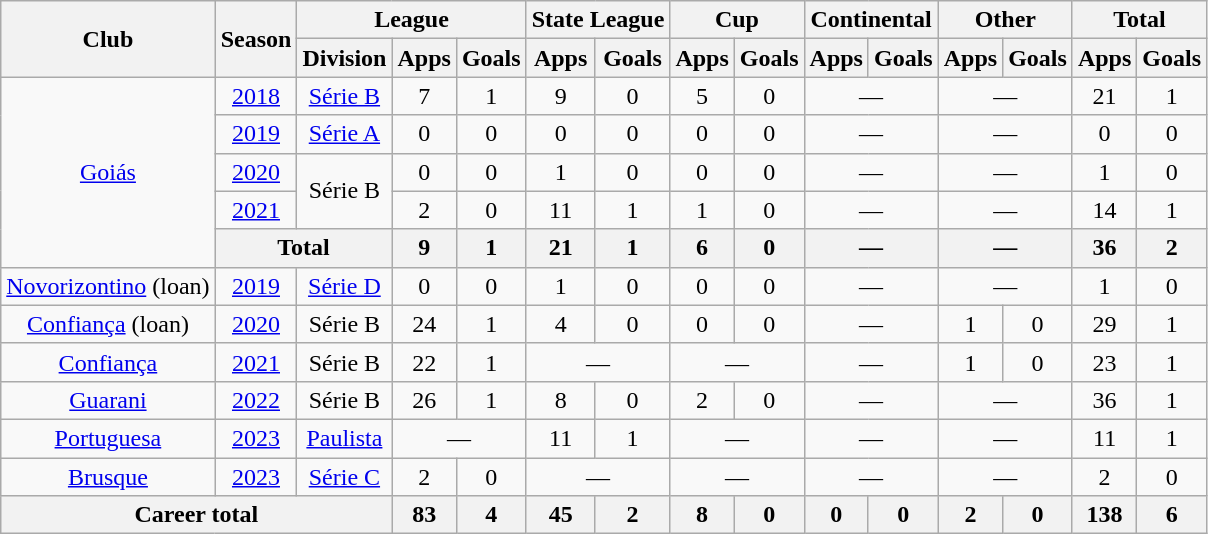<table class="wikitable" style="text-align: center">
<tr>
<th rowspan="2">Club</th>
<th rowspan="2">Season</th>
<th colspan="3">League</th>
<th colspan="2">State League</th>
<th colspan="2">Cup</th>
<th colspan="2">Continental</th>
<th colspan="2">Other</th>
<th colspan="2">Total</th>
</tr>
<tr>
<th>Division</th>
<th>Apps</th>
<th>Goals</th>
<th>Apps</th>
<th>Goals</th>
<th>Apps</th>
<th>Goals</th>
<th>Apps</th>
<th>Goals</th>
<th>Apps</th>
<th>Goals</th>
<th>Apps</th>
<th>Goals</th>
</tr>
<tr>
<td rowspan="5"><a href='#'>Goiás</a></td>
<td><a href='#'>2018</a></td>
<td><a href='#'>Série B</a></td>
<td>7</td>
<td>1</td>
<td>9</td>
<td>0</td>
<td>5</td>
<td>0</td>
<td colspan="2">—</td>
<td colspan="2">—</td>
<td>21</td>
<td>1</td>
</tr>
<tr>
<td><a href='#'>2019</a></td>
<td><a href='#'>Série A</a></td>
<td>0</td>
<td>0</td>
<td>0</td>
<td>0</td>
<td>0</td>
<td>0</td>
<td colspan="2">—</td>
<td colspan="2">—</td>
<td>0</td>
<td>0</td>
</tr>
<tr>
<td><a href='#'>2020</a></td>
<td rowspan="2">Série B</td>
<td>0</td>
<td>0</td>
<td>1</td>
<td>0</td>
<td>0</td>
<td>0</td>
<td colspan="2">—</td>
<td colspan="2">—</td>
<td>1</td>
<td>0</td>
</tr>
<tr>
<td><a href='#'>2021</a></td>
<td>2</td>
<td>0</td>
<td>11</td>
<td>1</td>
<td>1</td>
<td>0</td>
<td colspan="2">—</td>
<td colspan="2">—</td>
<td>14</td>
<td>1</td>
</tr>
<tr>
<th colspan="2">Total</th>
<th>9</th>
<th>1</th>
<th>21</th>
<th>1</th>
<th>6</th>
<th>0</th>
<th colspan="2">—</th>
<th colspan="2">—</th>
<th>36</th>
<th>2</th>
</tr>
<tr>
<td><a href='#'>Novorizontino</a> (loan)</td>
<td><a href='#'>2019</a></td>
<td><a href='#'>Série D</a></td>
<td>0</td>
<td>0</td>
<td>1</td>
<td>0</td>
<td>0</td>
<td>0</td>
<td colspan="2">—</td>
<td colspan="2">—</td>
<td>1</td>
<td>0</td>
</tr>
<tr>
<td><a href='#'>Confiança</a> (loan)</td>
<td><a href='#'>2020</a></td>
<td>Série B</td>
<td>24</td>
<td>1</td>
<td>4</td>
<td>0</td>
<td>0</td>
<td>0</td>
<td colspan="2">—</td>
<td>1</td>
<td>0</td>
<td>29</td>
<td>1</td>
</tr>
<tr>
<td><a href='#'>Confiança</a></td>
<td><a href='#'>2021</a></td>
<td>Série B</td>
<td>22</td>
<td>1</td>
<td colspan="2">—</td>
<td colspan="2">—</td>
<td colspan="2">—</td>
<td>1</td>
<td>0</td>
<td>23</td>
<td>1</td>
</tr>
<tr>
<td><a href='#'>Guarani</a></td>
<td><a href='#'>2022</a></td>
<td>Série B</td>
<td>26</td>
<td>1</td>
<td>8</td>
<td>0</td>
<td>2</td>
<td>0</td>
<td colspan="2">—</td>
<td colspan="2">—</td>
<td>36</td>
<td>1</td>
</tr>
<tr>
<td><a href='#'>Portuguesa</a></td>
<td><a href='#'>2023</a></td>
<td><a href='#'>Paulista</a></td>
<td colspan="2">—</td>
<td>11</td>
<td>1</td>
<td colspan="2">—</td>
<td colspan="2">—</td>
<td colspan="2">—</td>
<td>11</td>
<td>1</td>
</tr>
<tr>
<td><a href='#'>Brusque</a></td>
<td><a href='#'>2023</a></td>
<td><a href='#'>Série C</a></td>
<td>2</td>
<td>0</td>
<td colspan="2">—</td>
<td colspan="2">—</td>
<td colspan="2">—</td>
<td colspan="2">—</td>
<td>2</td>
<td>0</td>
</tr>
<tr>
<th colspan="3"><strong>Career total</strong></th>
<th>83</th>
<th>4</th>
<th>45</th>
<th>2</th>
<th>8</th>
<th>0</th>
<th>0</th>
<th>0</th>
<th>2</th>
<th>0</th>
<th>138</th>
<th>6</th>
</tr>
</table>
